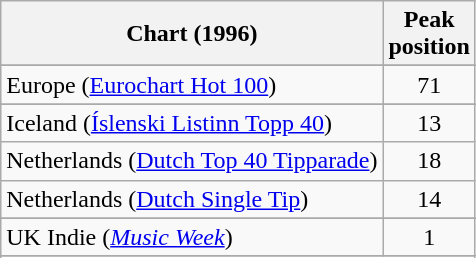<table class="wikitable sortable">
<tr>
<th>Chart (1996)</th>
<th>Peak<br>position</th>
</tr>
<tr>
</tr>
<tr>
<td align="left">Europe (<a href='#'>Eurochart Hot 100</a>)</td>
<td style="text-align:center;">71</td>
</tr>
<tr>
</tr>
<tr>
<td align="left">Iceland (<a href='#'>Íslenski Listinn Topp 40</a>)</td>
<td style="text-align:center;">13</td>
</tr>
<tr>
<td align="left">Netherlands (<a href='#'>Dutch Top 40 Tipparade</a>)</td>
<td style="text-align:center;">18</td>
</tr>
<tr>
<td align="left">Netherlands (<a href='#'>Dutch Single Tip</a>)</td>
<td style="text-align:center;">14</td>
</tr>
<tr>
</tr>
<tr>
</tr>
<tr>
</tr>
<tr>
<td>UK Indie (<em><a href='#'>Music Week</a></em>)</td>
<td align=center>1</td>
</tr>
<tr>
</tr>
<tr>
</tr>
</table>
